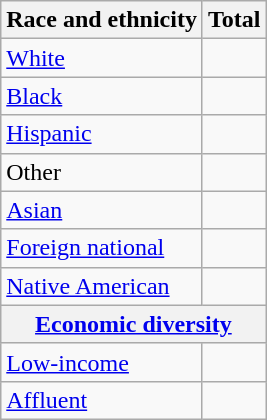<table class="wikitable floatright sortable collapsible"; text-align:right; font-size:80%;">
<tr>
<th>Race and ethnicity</th>
<th colspan="2" data-sort-type=number>Total</th>
</tr>
<tr>
<td><a href='#'>White</a></td>
<td align=right></td>
</tr>
<tr>
<td><a href='#'>Black</a></td>
<td align=right></td>
</tr>
<tr>
<td><a href='#'>Hispanic</a></td>
<td align=right></td>
</tr>
<tr>
<td>Other</td>
<td align=right></td>
</tr>
<tr>
<td><a href='#'>Asian</a></td>
<td align=right></td>
</tr>
<tr>
<td><a href='#'>Foreign national</a></td>
<td align=right></td>
</tr>
<tr>
<td><a href='#'>Native American</a></td>
<td align=right></td>
</tr>
<tr>
<th colspan="4" data-sort-type=number><a href='#'>Economic diversity</a></th>
</tr>
<tr>
<td><a href='#'>Low-income</a></td>
<td align=right></td>
</tr>
<tr>
<td><a href='#'>Affluent</a></td>
<td align=right></td>
</tr>
</table>
